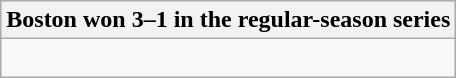<table class="wikitable collapsible collapsed">
<tr>
<th>Boston won 3–1 in the regular-season series</th>
</tr>
<tr>
<td><br>


</td>
</tr>
</table>
